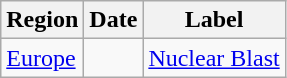<table class="wikitable sortable">
<tr>
<th>Region</th>
<th>Date</th>
<th>Label</th>
</tr>
<tr>
<td><a href='#'>Europe</a></td>
<td></td>
<td><a href='#'>Nuclear Blast</a></td>
</tr>
</table>
